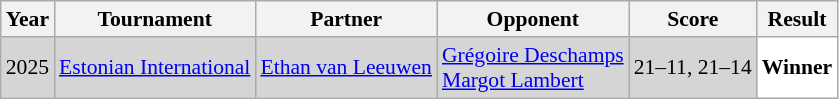<table class="sortable wikitable" style="font-size: 90%;">
<tr>
<th>Year</th>
<th>Tournament</th>
<th>Partner</th>
<th>Opponent</th>
<th>Score</th>
<th>Result</th>
</tr>
<tr style="background:#D5D5D5">
<td align="center">2025</td>
<td align="left"><a href='#'>Estonian International</a></td>
<td align="left"> <a href='#'>Ethan van Leeuwen</a></td>
<td align="left"> <a href='#'>Grégoire Deschamps</a><br> <a href='#'>Margot Lambert</a></td>
<td align="left">21–11, 21–14</td>
<td style="text-align:left; background:white"> <strong>Winner</strong></td>
</tr>
</table>
